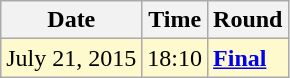<table class="wikitable">
<tr>
<th>Date</th>
<th>Time</th>
<th>Round</th>
</tr>
<tr style=background:lemonchiffon>
<td>July 21, 2015</td>
<td>18:10</td>
<td><strong><a href='#'>Final</a></strong></td>
</tr>
</table>
